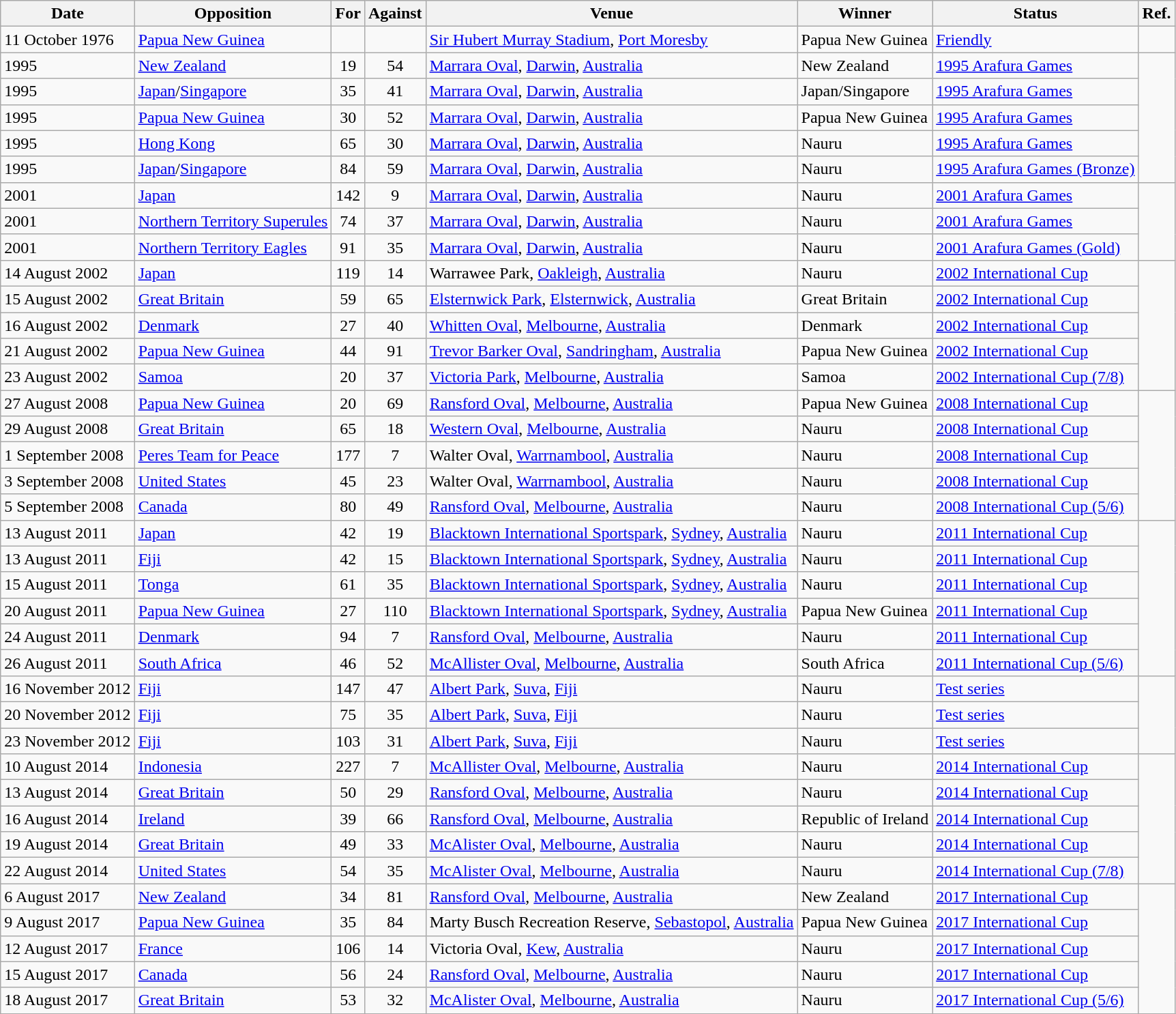<table class="wikitable sortable; mw-collapsible mw-collapsed">
<tr>
<th>Date</th>
<th>Opposition</th>
<th>For</th>
<th>Against</th>
<th>Venue</th>
<th>Winner</th>
<th>Status</th>
<th>Ref.</th>
</tr>
<tr>
<td>11 October 1976</td>
<td><a href='#'>Papua New Guinea</a> </td>
<td align=center></td>
<td align=center></td>
<td><a href='#'>Sir Hubert Murray Stadium</a>, <a href='#'>Port Moresby</a></td>
<td>Papua New Guinea</td>
<td><a href='#'>Friendly</a></td>
<td align=center></td>
</tr>
<tr>
<td>1995</td>
<td><a href='#'>New Zealand</a> </td>
<td align=center>19</td>
<td align=center>54</td>
<td><a href='#'>Marrara Oval</a>, <a href='#'>Darwin</a>, <a href='#'>Australia</a></td>
<td>New Zealand</td>
<td><a href='#'>1995 Arafura Games</a></td>
<td rowspan=5></td>
</tr>
<tr>
<td>1995</td>
<td><a href='#'>Japan</a>/<a href='#'>Singapore</a> </td>
<td align=center>35</td>
<td align=center>41</td>
<td><a href='#'>Marrara Oval</a>, <a href='#'>Darwin</a>, <a href='#'>Australia</a></td>
<td>Japan/Singapore</td>
<td><a href='#'>1995 Arafura Games</a></td>
</tr>
<tr>
<td>1995</td>
<td><a href='#'>Papua New Guinea</a> </td>
<td align=center>30</td>
<td align=center>52</td>
<td><a href='#'>Marrara Oval</a>, <a href='#'>Darwin</a>, <a href='#'>Australia</a></td>
<td>Papua New Guinea</td>
<td><a href='#'>1995 Arafura Games</a></td>
</tr>
<tr>
<td>1995</td>
<td><a href='#'>Hong Kong</a> </td>
<td align=center>65</td>
<td align=center>30</td>
<td><a href='#'>Marrara Oval</a>, <a href='#'>Darwin</a>, <a href='#'>Australia</a></td>
<td>Nauru</td>
<td><a href='#'>1995 Arafura Games</a></td>
</tr>
<tr>
<td>1995</td>
<td><a href='#'>Japan</a>/<a href='#'>Singapore</a> </td>
<td align=center>84</td>
<td align=center>59</td>
<td><a href='#'>Marrara Oval</a>, <a href='#'>Darwin</a>, <a href='#'>Australia</a></td>
<td>Nauru</td>
<td><a href='#'>1995 Arafura Games (Bronze)</a></td>
</tr>
<tr>
<td>2001</td>
<td><a href='#'>Japan</a> </td>
<td align=center>142</td>
<td align=center>9</td>
<td><a href='#'>Marrara Oval</a>, <a href='#'>Darwin</a>, <a href='#'>Australia</a></td>
<td>Nauru</td>
<td><a href='#'>2001 Arafura Games</a></td>
<td rowspan=3></td>
</tr>
<tr>
<td>2001</td>
<td><a href='#'>Northern Territory Superules</a> </td>
<td align=center>74</td>
<td align=center>37</td>
<td><a href='#'>Marrara Oval</a>, <a href='#'>Darwin</a>, <a href='#'>Australia</a></td>
<td>Nauru</td>
<td><a href='#'>2001 Arafura Games</a></td>
</tr>
<tr>
<td>2001</td>
<td><a href='#'>Northern Territory Eagles</a> </td>
<td align=center>91</td>
<td align=center>35</td>
<td><a href='#'>Marrara Oval</a>, <a href='#'>Darwin</a>, <a href='#'>Australia</a></td>
<td>Nauru</td>
<td><a href='#'>2001 Arafura Games (Gold)</a></td>
</tr>
<tr>
<td>14 August 2002</td>
<td><a href='#'>Japan</a> </td>
<td align=center>119</td>
<td align=center>14</td>
<td>Warrawee Park, <a href='#'>Oakleigh</a>, <a href='#'>Australia</a></td>
<td>Nauru</td>
<td><a href='#'>2002 International Cup</a></td>
<td rowspan=5></td>
</tr>
<tr>
<td>15 August 2002</td>
<td><a href='#'>Great Britain</a> </td>
<td align=center>59</td>
<td align=center>65</td>
<td><a href='#'>Elsternwick Park</a>, <a href='#'>Elsternwick</a>, <a href='#'>Australia</a></td>
<td>Great Britain</td>
<td><a href='#'>2002 International Cup</a></td>
</tr>
<tr>
<td>16 August 2002</td>
<td><a href='#'>Denmark</a> </td>
<td align=center>27</td>
<td align=center>40</td>
<td><a href='#'>Whitten Oval</a>, <a href='#'>Melbourne</a>, <a href='#'>Australia</a></td>
<td>Denmark</td>
<td><a href='#'>2002 International Cup</a></td>
</tr>
<tr>
<td>21 August 2002</td>
<td><a href='#'>Papua New Guinea</a> </td>
<td align=center>44</td>
<td align=center>91</td>
<td><a href='#'>Trevor Barker Oval</a>, <a href='#'>Sandringham</a>, <a href='#'>Australia</a></td>
<td>Papua New Guinea</td>
<td><a href='#'>2002 International Cup</a></td>
</tr>
<tr>
<td>23 August 2002</td>
<td><a href='#'>Samoa</a> </td>
<td align=center>20</td>
<td align=center>37</td>
<td><a href='#'>Victoria Park</a>, <a href='#'>Melbourne</a>, <a href='#'>Australia</a></td>
<td>Samoa</td>
<td><a href='#'>2002 International Cup (7/8)</a></td>
</tr>
<tr>
<td>27 August 2008</td>
<td><a href='#'>Papua New Guinea</a> </td>
<td align=center>20</td>
<td align=center>69</td>
<td><a href='#'>Ransford Oval</a>, <a href='#'>Melbourne</a>, <a href='#'>Australia</a></td>
<td>Papua New Guinea</td>
<td><a href='#'>2008 International Cup</a></td>
<td rowspan=5></td>
</tr>
<tr>
<td>29 August 2008</td>
<td><a href='#'>Great Britain</a> </td>
<td align=center>65</td>
<td align=center>18</td>
<td><a href='#'>Western Oval</a>, <a href='#'>Melbourne</a>, <a href='#'>Australia</a></td>
<td>Nauru</td>
<td><a href='#'>2008 International Cup</a></td>
</tr>
<tr>
<td>1 September 2008</td>
<td><a href='#'>Peres Team for Peace</a> </td>
<td align=center>177</td>
<td align=center>7</td>
<td>Walter Oval, <a href='#'>Warrnambool</a>, <a href='#'>Australia</a></td>
<td>Nauru</td>
<td><a href='#'>2008 International Cup</a></td>
</tr>
<tr>
<td>3 September 2008</td>
<td><a href='#'>United States</a> </td>
<td align=center>45</td>
<td align=center>23</td>
<td>Walter Oval, <a href='#'>Warrnambool</a>, <a href='#'>Australia</a></td>
<td>Nauru</td>
<td><a href='#'>2008 International Cup</a></td>
</tr>
<tr>
<td>5 September 2008</td>
<td><a href='#'>Canada</a> </td>
<td align=center>80</td>
<td align=center>49</td>
<td><a href='#'>Ransford Oval</a>, <a href='#'>Melbourne</a>, <a href='#'>Australia</a></td>
<td>Nauru</td>
<td><a href='#'>2008 International Cup (5/6)</a></td>
</tr>
<tr>
<td>13 August 2011</td>
<td><a href='#'>Japan</a> </td>
<td align=center>42</td>
<td align=center>19</td>
<td><a href='#'>Blacktown International Sportspark</a>, <a href='#'>Sydney</a>, <a href='#'>Australia</a></td>
<td>Nauru</td>
<td><a href='#'>2011 International Cup</a></td>
<td rowspan=6></td>
</tr>
<tr>
<td>13 August 2011</td>
<td><a href='#'>Fiji</a> </td>
<td align=center>42</td>
<td align=center>15</td>
<td><a href='#'>Blacktown International Sportspark</a>, <a href='#'>Sydney</a>, <a href='#'>Australia</a></td>
<td>Nauru</td>
<td><a href='#'>2011 International Cup</a></td>
</tr>
<tr>
<td>15 August 2011</td>
<td><a href='#'>Tonga</a> </td>
<td align=center>61</td>
<td align=center>35</td>
<td><a href='#'>Blacktown International Sportspark</a>, <a href='#'>Sydney</a>, <a href='#'>Australia</a></td>
<td>Nauru</td>
<td><a href='#'>2011 International Cup</a></td>
</tr>
<tr>
<td>20 August 2011</td>
<td><a href='#'>Papua New Guinea</a> </td>
<td align=center>27</td>
<td align=center>110</td>
<td><a href='#'>Blacktown International Sportspark</a>, <a href='#'>Sydney</a>, <a href='#'>Australia</a></td>
<td>Papua New Guinea</td>
<td><a href='#'>2011 International Cup</a></td>
</tr>
<tr>
<td>24 August 2011</td>
<td><a href='#'>Denmark</a> </td>
<td align=center>94</td>
<td align=center>7</td>
<td><a href='#'>Ransford Oval</a>, <a href='#'>Melbourne</a>, <a href='#'>Australia</a></td>
<td>Nauru</td>
<td><a href='#'>2011 International Cup</a></td>
</tr>
<tr>
<td>26 August 2011</td>
<td><a href='#'>South Africa</a> </td>
<td align=center>46</td>
<td align=center>52</td>
<td><a href='#'>McAllister Oval</a>, <a href='#'>Melbourne</a>, <a href='#'>Australia</a></td>
<td>South Africa</td>
<td><a href='#'>2011 International Cup (5/6)</a></td>
</tr>
<tr>
<td>16 November 2012</td>
<td><a href='#'>Fiji</a> </td>
<td align=center>147</td>
<td align=center>47</td>
<td><a href='#'>Albert Park</a>, <a href='#'>Suva</a>, <a href='#'>Fiji</a></td>
<td>Nauru</td>
<td><a href='#'>Test series</a></td>
<td rowspan=3></td>
</tr>
<tr>
<td>20 November 2012</td>
<td><a href='#'>Fiji</a> </td>
<td align=center>75</td>
<td align=center>35</td>
<td><a href='#'>Albert Park</a>, <a href='#'>Suva</a>, <a href='#'>Fiji</a></td>
<td>Nauru</td>
<td><a href='#'>Test series</a></td>
</tr>
<tr>
<td>23 November 2012</td>
<td><a href='#'>Fiji</a> </td>
<td align=center>103</td>
<td align=center>31</td>
<td><a href='#'>Albert Park</a>, <a href='#'>Suva</a>, <a href='#'>Fiji</a></td>
<td>Nauru</td>
<td><a href='#'>Test series</a></td>
</tr>
<tr>
<td>10 August 2014</td>
<td><a href='#'>Indonesia</a> </td>
<td align=center>227</td>
<td align=center>7</td>
<td><a href='#'>McAllister Oval</a>, <a href='#'>Melbourne</a>, <a href='#'>Australia</a></td>
<td>Nauru</td>
<td><a href='#'>2014 International Cup</a></td>
<td rowspan=5></td>
</tr>
<tr>
<td>13 August 2014</td>
<td><a href='#'>Great Britain</a> </td>
<td align=center>50</td>
<td align=center>29</td>
<td><a href='#'>Ransford Oval</a>, <a href='#'>Melbourne</a>, <a href='#'>Australia</a></td>
<td>Nauru</td>
<td><a href='#'>2014 International Cup</a></td>
</tr>
<tr>
<td>16 August 2014</td>
<td><a href='#'>Ireland</a> </td>
<td align=center>39</td>
<td align=center>66</td>
<td><a href='#'>Ransford Oval</a>, <a href='#'>Melbourne</a>, <a href='#'>Australia</a></td>
<td>Republic of Ireland</td>
<td><a href='#'>2014 International Cup</a></td>
</tr>
<tr>
<td>19 August 2014</td>
<td><a href='#'>Great Britain</a> </td>
<td align=center>49</td>
<td align=center>33</td>
<td><a href='#'>McAlister Oval</a>, <a href='#'>Melbourne</a>, <a href='#'>Australia</a></td>
<td>Nauru</td>
<td><a href='#'>2014 International Cup</a></td>
</tr>
<tr>
<td>22 August 2014</td>
<td><a href='#'>United States</a> </td>
<td align=center>54</td>
<td align=center>35</td>
<td><a href='#'>McAlister Oval</a>, <a href='#'>Melbourne</a>, <a href='#'>Australia</a></td>
<td>Nauru</td>
<td><a href='#'>2014 International Cup (7/8)</a></td>
</tr>
<tr>
<td>6 August 2017</td>
<td><a href='#'>New Zealand</a> </td>
<td align=center>34</td>
<td align=center>81</td>
<td><a href='#'>Ransford Oval</a>, <a href='#'>Melbourne</a>, <a href='#'>Australia</a></td>
<td>New Zealand</td>
<td><a href='#'>2017 International Cup</a></td>
<td rowspan=5></td>
</tr>
<tr>
<td>9 August 2017</td>
<td><a href='#'>Papua New Guinea</a> </td>
<td align=center>35</td>
<td align=center>84</td>
<td>Marty Busch Recreation Reserve, <a href='#'>Sebastopol</a>, <a href='#'>Australia</a></td>
<td>Papua New Guinea</td>
<td><a href='#'>2017 International Cup</a></td>
</tr>
<tr>
<td>12 August 2017</td>
<td><a href='#'>France</a> </td>
<td align=center>106</td>
<td align=center>14</td>
<td>Victoria Oval, <a href='#'>Kew</a>, <a href='#'>Australia</a></td>
<td>Nauru</td>
<td><a href='#'>2017 International Cup</a></td>
</tr>
<tr>
<td>15 August 2017</td>
<td><a href='#'>Canada</a> </td>
<td align=center>56</td>
<td align=center>24</td>
<td><a href='#'>Ransford Oval</a>, <a href='#'>Melbourne</a>, <a href='#'>Australia</a></td>
<td>Nauru</td>
<td><a href='#'>2017 International Cup</a></td>
</tr>
<tr>
<td>18 August 2017</td>
<td><a href='#'>Great Britain</a> </td>
<td align=center>53</td>
<td align=center>32</td>
<td><a href='#'>McAlister Oval</a>, <a href='#'>Melbourne</a>, <a href='#'>Australia</a></td>
<td>Nauru</td>
<td><a href='#'>2017 International Cup (5/6)</a></td>
</tr>
<tr>
</tr>
</table>
